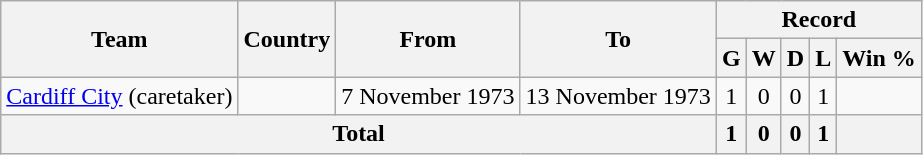<table class="wikitable" style="text-align: center">
<tr>
<th rowspan="2">Team</th>
<th rowspan="2">Country</th>
<th rowspan="2">From</th>
<th rowspan="2">To</th>
<th colspan="6">Record</th>
</tr>
<tr>
<th>G</th>
<th>W</th>
<th>D</th>
<th>L</th>
<th>Win %</th>
</tr>
<tr>
<td align=left><a href='#'>Cardiff City</a> (caretaker)</td>
<td></td>
<td align=left>7 November 1973</td>
<td align=left>13 November 1973</td>
<td>1</td>
<td>0</td>
<td>0</td>
<td>1</td>
<td></td>
</tr>
<tr>
<th colspan="4">Total</th>
<th>1</th>
<th>0</th>
<th>0</th>
<th>1</th>
<th></th>
</tr>
</table>
